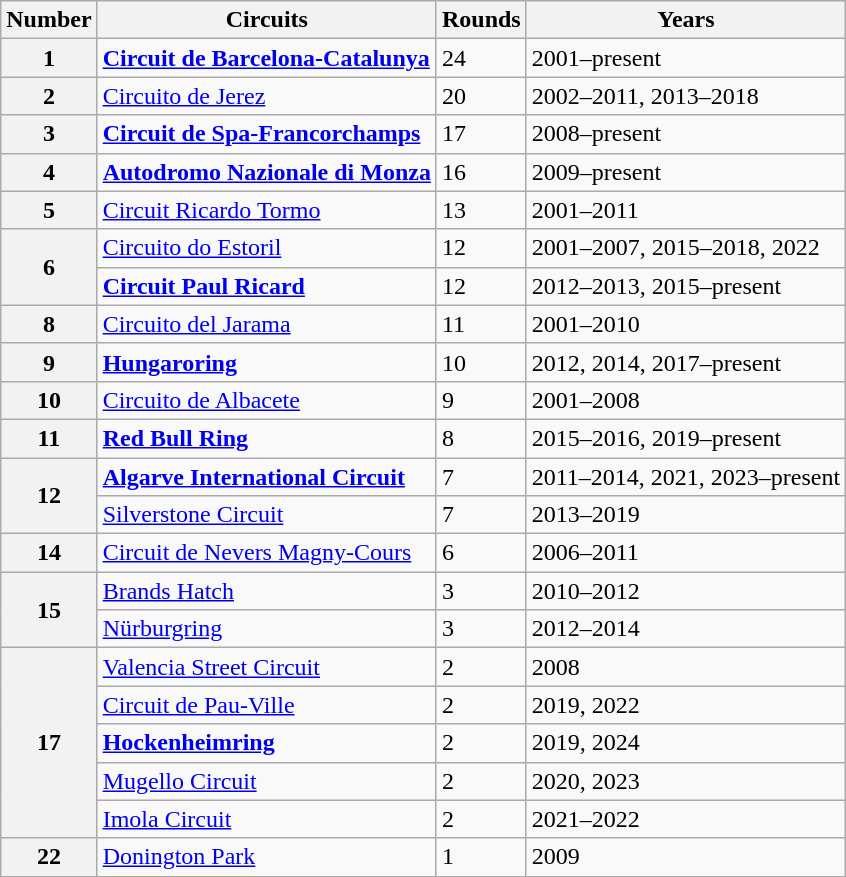<table class="wikitable">
<tr>
<th>Number</th>
<th>Circuits</th>
<th>Rounds</th>
<th>Years</th>
</tr>
<tr>
<th>1</th>
<td><strong> <a href='#'>Circuit de Barcelona-Catalunya</a></strong></td>
<td>24</td>
<td>2001–present</td>
</tr>
<tr>
<th>2</th>
<td> <a href='#'>Circuito de Jerez</a></td>
<td>20</td>
<td>2002–2011, 2013–2018</td>
</tr>
<tr>
<th>3</th>
<td><strong> <a href='#'>Circuit de Spa-Francorchamps</a></strong></td>
<td>17</td>
<td>2008–present</td>
</tr>
<tr>
<th>4</th>
<td><strong> <a href='#'>Autodromo Nazionale di Monza</a></strong></td>
<td>16</td>
<td>2009–present</td>
</tr>
<tr>
<th>5</th>
<td> <a href='#'>Circuit Ricardo Tormo</a></td>
<td>13</td>
<td>2001–2011</td>
</tr>
<tr>
<th rowspan=2>6</th>
<td> <a href='#'>Circuito do Estoril</a></td>
<td>12</td>
<td>2001–2007, 2015–2018, 2022</td>
</tr>
<tr>
<td><strong> <a href='#'>Circuit Paul Ricard</a></strong></td>
<td>12</td>
<td>2012–2013, 2015–present</td>
</tr>
<tr>
<th>8</th>
<td> <a href='#'>Circuito del Jarama</a></td>
<td>11</td>
<td>2001–2010</td>
</tr>
<tr>
<th>9</th>
<td><strong> <a href='#'>Hungaroring</a></strong></td>
<td>10</td>
<td>2012, 2014, 2017–present</td>
</tr>
<tr>
<th>10</th>
<td> <a href='#'>Circuito de Albacete</a></td>
<td>9</td>
<td>2001–2008</td>
</tr>
<tr>
<th>11</th>
<td><strong> <a href='#'>Red Bull Ring</a></strong></td>
<td>8</td>
<td>2015–2016, 2019–present</td>
</tr>
<tr>
<th rowspan=2>12</th>
<td><strong> <a href='#'>Algarve International Circuit</a></strong></td>
<td>7</td>
<td>2011–2014, 2021, 2023–present</td>
</tr>
<tr>
<td> <a href='#'>Silverstone Circuit</a></td>
<td>7</td>
<td>2013–2019</td>
</tr>
<tr>
<th>14</th>
<td> <a href='#'>Circuit de Nevers Magny-Cours</a></td>
<td>6</td>
<td>2006–2011</td>
</tr>
<tr>
<th rowspan=2>15</th>
<td> <a href='#'>Brands Hatch</a></td>
<td>3</td>
<td>2010–2012</td>
</tr>
<tr>
<td> <a href='#'>Nürburgring</a></td>
<td>3</td>
<td>2012–2014</td>
</tr>
<tr>
<th rowspan=5>17</th>
<td> <a href='#'>Valencia Street Circuit</a></td>
<td>2</td>
<td>2008</td>
</tr>
<tr>
<td> <a href='#'>Circuit de Pau-Ville</a></td>
<td>2</td>
<td>2019, 2022</td>
</tr>
<tr>
<td> <strong><a href='#'>Hockenheimring</a></strong></td>
<td>2</td>
<td>2019, 2024</td>
</tr>
<tr>
<td> <a href='#'>Mugello Circuit</a></td>
<td>2</td>
<td>2020, 2023</td>
</tr>
<tr>
<td> <a href='#'>Imola Circuit</a></td>
<td>2</td>
<td>2021–2022</td>
</tr>
<tr>
<th>22</th>
<td> <a href='#'>Donington Park</a></td>
<td>1</td>
<td>2009</td>
</tr>
<tr>
</tr>
</table>
